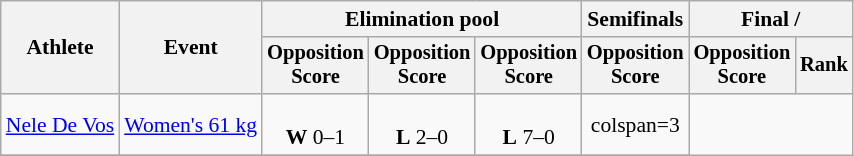<table class="wikitable" style="font-size:90%">
<tr>
<th rowspan=2>Athlete</th>
<th rowspan=2>Event</th>
<th colspan=3>Elimination pool</th>
<th>Semifinals</th>
<th colspan=2>Final / </th>
</tr>
<tr style="font-size:95%">
<th>Opposition<br>Score</th>
<th>Opposition<br>Score</th>
<th>Opposition<br>Score</th>
<th>Opposition<br>Score</th>
<th>Opposition<br>Score</th>
<th>Rank</th>
</tr>
<tr align=center>
<td align=left><a href='#'>Nele De Vos</a></td>
<td align=left><a href='#'>Women's 61 kg</a></td>
<td><br><strong>W</strong> 0–1</td>
<td><br><strong>L</strong> 2–0</td>
<td><br><strong>L</strong> 7–0</td>
<td>colspan=3 </td>
</tr>
<tr align=center>
</tr>
</table>
